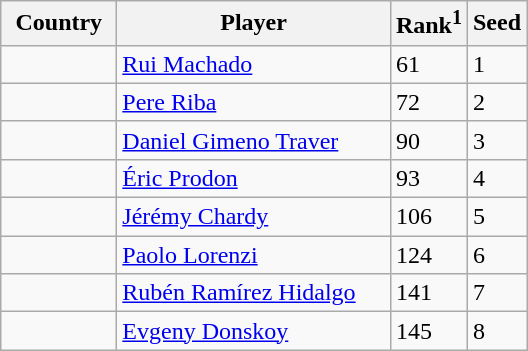<table class="sortable wikitable">
<tr>
<th width="70">Country</th>
<th width="175">Player</th>
<th>Rank<sup>1</sup></th>
<th>Seed</th>
</tr>
<tr>
<td></td>
<td><a href='#'>Rui Machado</a></td>
<td>61</td>
<td>1</td>
</tr>
<tr>
<td></td>
<td><a href='#'>Pere Riba</a></td>
<td>72</td>
<td>2</td>
</tr>
<tr>
<td></td>
<td><a href='#'>Daniel Gimeno Traver</a></td>
<td>90</td>
<td>3</td>
</tr>
<tr>
<td></td>
<td><a href='#'>Éric Prodon</a></td>
<td>93</td>
<td>4</td>
</tr>
<tr>
<td></td>
<td><a href='#'>Jérémy Chardy</a></td>
<td>106</td>
<td>5</td>
</tr>
<tr>
<td></td>
<td><a href='#'>Paolo Lorenzi</a></td>
<td>124</td>
<td>6</td>
</tr>
<tr>
<td></td>
<td><a href='#'>Rubén Ramírez Hidalgo</a></td>
<td>141</td>
<td>7</td>
</tr>
<tr>
<td></td>
<td><a href='#'>Evgeny Donskoy</a></td>
<td>145</td>
<td>8</td>
</tr>
</table>
